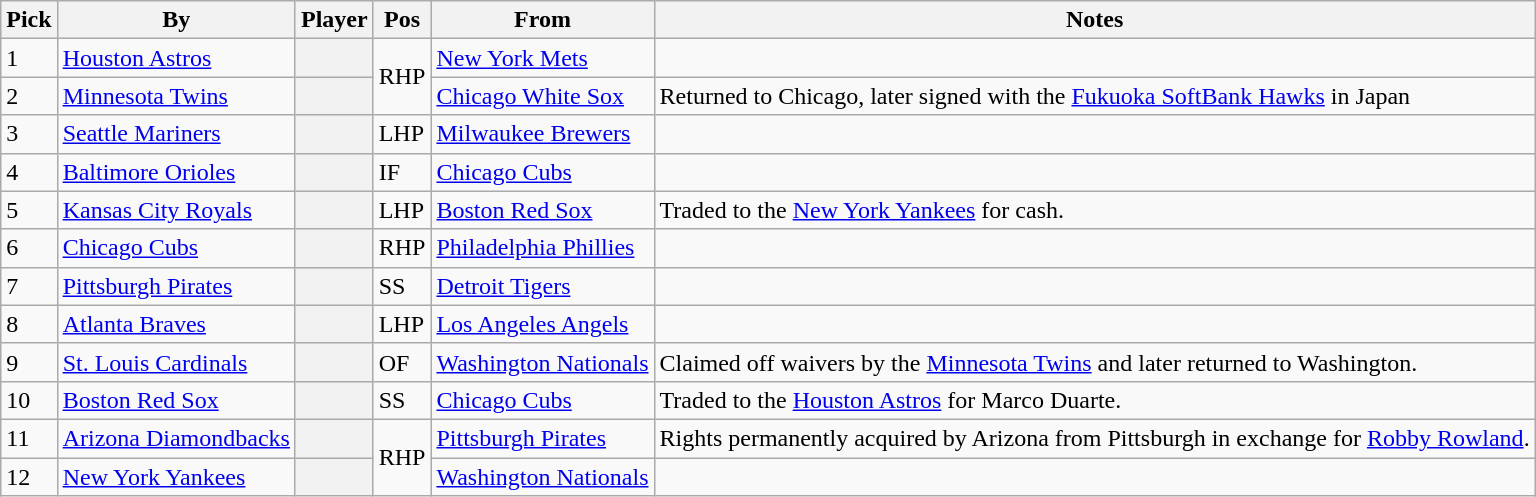<table class="wikitable sortable plainrowheaders">
<tr>
<th scope="col">Pick</th>
<th scope="col">By</th>
<th scope="col">Player</th>
<th scope="col">Pos</th>
<th scope="col">From</th>
<th scope="col">Notes</th>
</tr>
<tr>
<td>1</td>
<td><a href='#'>Houston Astros</a></td>
<th scope="row"></th>
<td rowspan="2">RHP</td>
<td><a href='#'>New York Mets</a></td>
<td></td>
</tr>
<tr>
<td>2</td>
<td><a href='#'>Minnesota Twins</a></td>
<th scope="row"></th>
<td><a href='#'>Chicago White Sox</a></td>
<td>Returned to Chicago, later signed with the <a href='#'>Fukuoka SoftBank Hawks</a> in Japan</td>
</tr>
<tr>
<td>3</td>
<td><a href='#'>Seattle Mariners</a></td>
<th scope="row"></th>
<td>LHP</td>
<td><a href='#'>Milwaukee Brewers</a></td>
<td></td>
</tr>
<tr>
<td>4</td>
<td><a href='#'>Baltimore Orioles</a></td>
<th scope="row"></th>
<td>IF</td>
<td><a href='#'>Chicago Cubs</a></td>
<td></td>
</tr>
<tr>
<td>5</td>
<td><a href='#'>Kansas City Royals</a></td>
<th scope="row"></th>
<td>LHP</td>
<td><a href='#'>Boston Red Sox</a></td>
<td>Traded to the <a href='#'>New York Yankees</a> for cash.</td>
</tr>
<tr>
<td>6</td>
<td><a href='#'>Chicago Cubs</a></td>
<th scope="row"></th>
<td>RHP</td>
<td><a href='#'>Philadelphia Phillies</a></td>
<td></td>
</tr>
<tr>
<td>7</td>
<td><a href='#'>Pittsburgh Pirates</a></td>
<th scope="row"></th>
<td>SS</td>
<td><a href='#'>Detroit Tigers</a></td>
<td></td>
</tr>
<tr>
<td>8</td>
<td><a href='#'>Atlanta Braves</a></td>
<th scope="row"></th>
<td>LHP</td>
<td><a href='#'>Los Angeles Angels</a></td>
<td></td>
</tr>
<tr>
<td>9</td>
<td><a href='#'>St. Louis Cardinals</a></td>
<th scope="row"></th>
<td>OF</td>
<td><a href='#'>Washington Nationals</a></td>
<td>Claimed off waivers by the <a href='#'>Minnesota Twins</a> and later returned to Washington.</td>
</tr>
<tr>
<td>10</td>
<td><a href='#'>Boston Red Sox</a></td>
<th scope="row"></th>
<td>SS</td>
<td><a href='#'>Chicago Cubs</a></td>
<td>Traded to the <a href='#'>Houston Astros</a> for Marco Duarte.</td>
</tr>
<tr>
<td>11</td>
<td><a href='#'>Arizona Diamondbacks</a></td>
<th scope="row"></th>
<td rowspan="2">RHP</td>
<td><a href='#'>Pittsburgh Pirates</a></td>
<td>Rights permanently acquired by Arizona from Pittsburgh in exchange for <a href='#'>Robby Rowland</a>.</td>
</tr>
<tr>
<td>12</td>
<td><a href='#'>New York Yankees</a></td>
<th scope="row"></th>
<td><a href='#'>Washington Nationals</a></td>
<td></td>
</tr>
</table>
